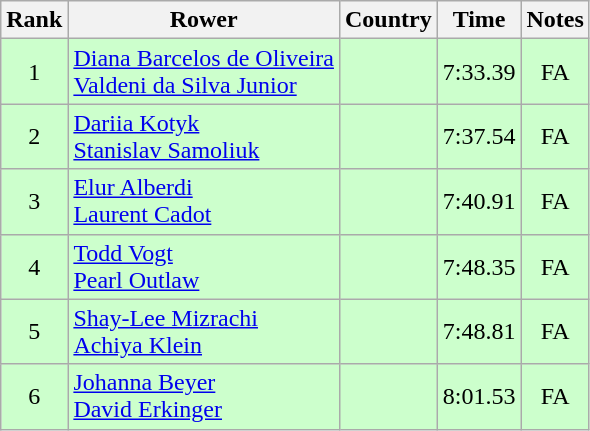<table class="wikitable" style="text-align:center">
<tr>
<th>Rank</th>
<th>Rower</th>
<th>Country</th>
<th>Time</th>
<th>Notes</th>
</tr>
<tr bgcolor=ccffcc>
<td>1</td>
<td align="left"><a href='#'>Diana Barcelos de Oliveira</a><br><a href='#'>Valdeni da Silva Junior</a></td>
<td align="left"></td>
<td>7:33.39</td>
<td>FA</td>
</tr>
<tr bgcolor=ccffcc>
<td>2</td>
<td align="left"><a href='#'>Dariia Kotyk</a><br><a href='#'>Stanislav Samoliuk</a></td>
<td align="left"></td>
<td>7:37.54</td>
<td>FA</td>
</tr>
<tr bgcolor=ccffcc>
<td>3</td>
<td align="left"><a href='#'>Elur Alberdi</a><br><a href='#'>Laurent Cadot</a></td>
<td align="left"></td>
<td>7:40.91</td>
<td>FA</td>
</tr>
<tr bgcolor=ccffcc>
<td>4</td>
<td align="left"><a href='#'>Todd Vogt</a><br><a href='#'>Pearl Outlaw</a></td>
<td align="left"></td>
<td>7:48.35</td>
<td>FA</td>
</tr>
<tr bgcolor=ccffcc>
<td>5</td>
<td align="left"><a href='#'>Shay-Lee Mizrachi</a><br><a href='#'>Achiya Klein</a></td>
<td align="left"></td>
<td>7:48.81</td>
<td>FA</td>
</tr>
<tr bgcolor=ccffcc>
<td>6</td>
<td align="left"><a href='#'>Johanna Beyer</a><br><a href='#'>David Erkinger</a></td>
<td align="left"></td>
<td>8:01.53</td>
<td>FA</td>
</tr>
</table>
